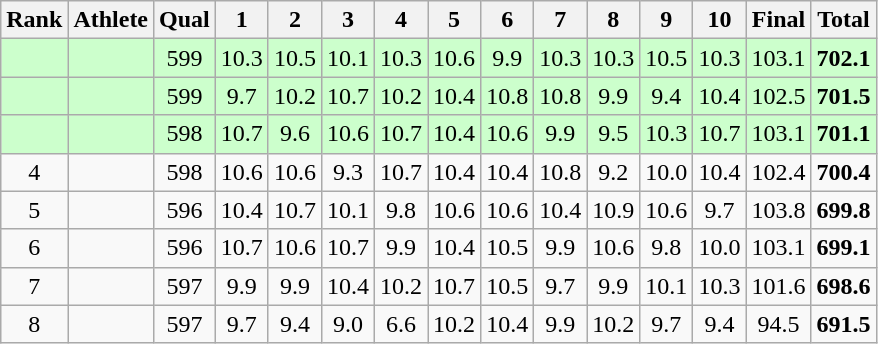<table class="wikitable sortable">
<tr>
<th>Rank</th>
<th>Athlete</th>
<th>Qual</th>
<th class="unsortable" style="width: 28px">1</th>
<th class="unsortable" style="width: 28px">2</th>
<th class="unsortable" style="width: 28px">3</th>
<th class="unsortable" style="width: 28px">4</th>
<th class="unsortable" style="width: 28px">5</th>
<th class="unsortable" style="width: 28px">6</th>
<th class="unsortable" style="width: 28px">7</th>
<th class="unsortable" style="width: 28px">8</th>
<th class="unsortable" style="width: 28px">9</th>
<th class="unsortable" style="width: 28px">10</th>
<th>Final</th>
<th>Total</th>
</tr>
<tr bgcolor=ccffcc>
<td align="center"></td>
<td></td>
<td align="center">599</td>
<td align="center">10.3</td>
<td align="center">10.5</td>
<td align="center">10.1</td>
<td align="center">10.3</td>
<td align="center">10.6</td>
<td align="center">9.9</td>
<td align="center">10.3</td>
<td align="center">10.3</td>
<td align="center">10.5</td>
<td align="center">10.3</td>
<td align="center">103.1</td>
<td align="center"><strong>702.1</strong></td>
</tr>
<tr bgcolor=ccffcc>
<td align="center"></td>
<td></td>
<td align="center">599</td>
<td align="center">9.7</td>
<td align="center">10.2</td>
<td align="center">10.7</td>
<td align="center">10.2</td>
<td align="center">10.4</td>
<td align="center">10.8</td>
<td align="center">10.8</td>
<td align="center">9.9</td>
<td align="center">9.4</td>
<td align="center">10.4</td>
<td align="center">102.5</td>
<td align="center"><strong>701.5</strong></td>
</tr>
<tr bgcolor=ccffcc>
<td align="center"></td>
<td></td>
<td align="center">598</td>
<td align="center">10.7</td>
<td align="center">9.6</td>
<td align="center">10.6</td>
<td align="center">10.7</td>
<td align="center">10.4</td>
<td align="center">10.6</td>
<td align="center">9.9</td>
<td align="center">9.5</td>
<td align="center">10.3</td>
<td align="center">10.7</td>
<td align="center">103.1</td>
<td align="center"><strong>701.1</strong></td>
</tr>
<tr>
<td align="center">4</td>
<td></td>
<td align="center">598</td>
<td align="center">10.6</td>
<td align="center">10.6</td>
<td align="center">9.3</td>
<td align="center">10.7</td>
<td align="center">10.4</td>
<td align="center">10.4</td>
<td align="center">10.8</td>
<td align="center">9.2</td>
<td align="center">10.0</td>
<td align="center">10.4</td>
<td align="center">102.4</td>
<td align="center"><strong>700.4</strong></td>
</tr>
<tr>
<td align="center">5</td>
<td></td>
<td align="center">596</td>
<td align="center">10.4</td>
<td align="center">10.7</td>
<td align="center">10.1</td>
<td align="center">9.8</td>
<td align="center">10.6</td>
<td align="center">10.6</td>
<td align="center">10.4</td>
<td align="center">10.9</td>
<td align="center">10.6</td>
<td align="center">9.7</td>
<td align="center">103.8</td>
<td align="center"><strong>699.8</strong></td>
</tr>
<tr>
<td align="center">6</td>
<td></td>
<td align="center">596</td>
<td align="center">10.7</td>
<td align="center">10.6</td>
<td align="center">10.7</td>
<td align="center">9.9</td>
<td align="center">10.4</td>
<td align="center">10.5</td>
<td align="center">9.9</td>
<td align="center">10.6</td>
<td align="center">9.8</td>
<td align="center">10.0</td>
<td align="center">103.1</td>
<td align="center"><strong>699.1</strong></td>
</tr>
<tr>
<td align="center">7</td>
<td></td>
<td align="center">597</td>
<td align="center">9.9</td>
<td align="center">9.9</td>
<td align="center">10.4</td>
<td align="center">10.2</td>
<td align="center">10.7</td>
<td align="center">10.5</td>
<td align="center">9.7</td>
<td align="center">9.9</td>
<td align="center">10.1</td>
<td align="center">10.3</td>
<td align="center">101.6</td>
<td align="center"><strong>698.6</strong></td>
</tr>
<tr>
<td align="center">8</td>
<td></td>
<td align="center">597</td>
<td align="center">9.7</td>
<td align="center">9.4</td>
<td align="center">9.0</td>
<td align="center">6.6</td>
<td align="center">10.2</td>
<td align="center">10.4</td>
<td align="center">9.9</td>
<td align="center">10.2</td>
<td align="center">9.7</td>
<td align="center">9.4</td>
<td align="center">94.5</td>
<td align="center"><strong>691.5</strong></td>
</tr>
</table>
